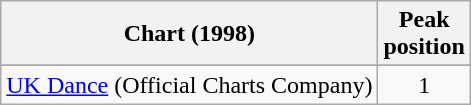<table class="wikitable sortable">
<tr>
<th>Chart (1998)</th>
<th>Peak<br>position</th>
</tr>
<tr>
</tr>
<tr>
<td align="left"><a href='#'>UK Dance</a> (Official Charts Company)</td>
<td align="center">1</td>
</tr>
</table>
